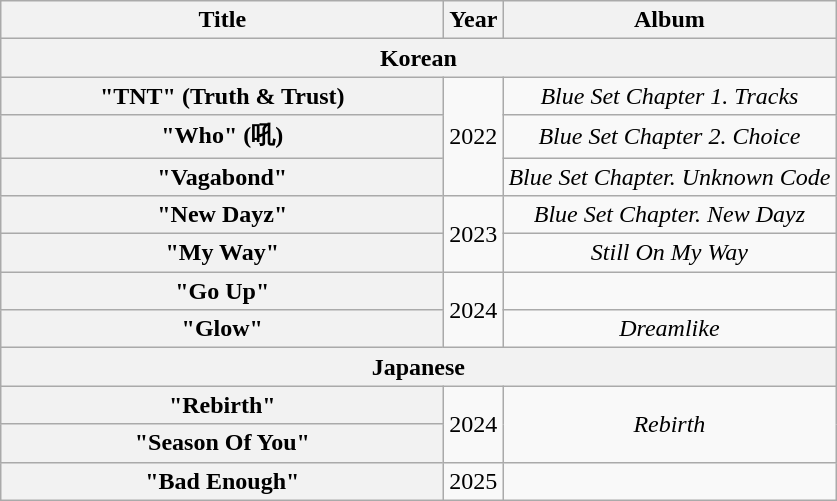<table class="wikitable plainrowheaders" style="text-align:center;">
<tr>
<th scope="col" style="width:18em;">Title</th>
<th scope="col">Year</th>
<th scope="col">Album</th>
</tr>
<tr>
<th colspan="3">Korean</th>
</tr>
<tr>
<th scope="row">"TNT" (Truth & Trust)</th>
<td rowspan="3">2022</td>
<td><em>Blue Set Chapter 1. Tracks</em></td>
</tr>
<tr>
<th scope="row">"Who" (吼)</th>
<td><em>Blue Set Chapter 2. Choice</em></td>
</tr>
<tr>
<th scope="row">"Vagabond"</th>
<td><em>Blue Set Chapter. Unknown Code</em></td>
</tr>
<tr>
<th scope="row">"New Dayz"</th>
<td rowspan="2">2023</td>
<td><em>Blue Set Chapter. New Dayz</em></td>
</tr>
<tr>
<th scope="row">"My Way"</th>
<td><em>Still On My Way</em></td>
</tr>
<tr>
<th scope="row">"Go Up"</th>
<td rowspan="2">2024</td>
<td></td>
</tr>
<tr>
<th scope="row">"Glow"</th>
<td><em>Dreamlike</em></td>
</tr>
<tr>
<th colspan="3">Japanese</th>
</tr>
<tr>
<th scope="row">"Rebirth"</th>
<td rowspan="2">2024</td>
<td rowspan="2"><em>Rebirth</em></td>
</tr>
<tr>
<th scope="row">"Season Of You"</th>
</tr>
<tr>
<th scope="row">"Bad Enough"</th>
<td>2025</td>
<td></td>
</tr>
</table>
